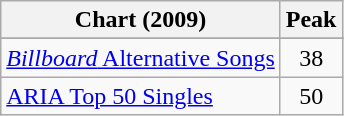<table class="wikitable">
<tr>
<th>Chart (2009)</th>
<th>Peak</th>
</tr>
<tr>
</tr>
<tr>
<td><a href='#'><em>Billboard</em> Alternative Songs</a></td>
<td align="center">38</td>
</tr>
<tr>
<td><a href='#'>ARIA Top 50 Singles</a></td>
<td align="center">50</td>
</tr>
</table>
